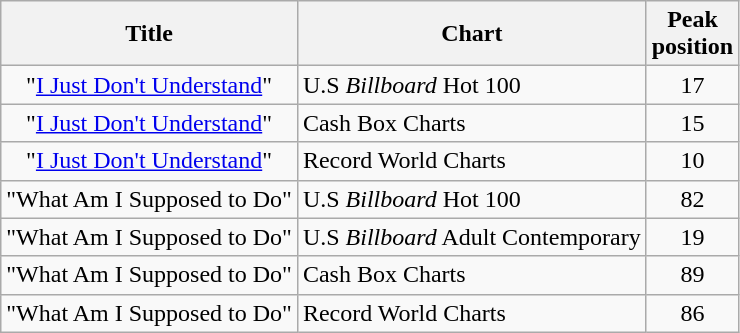<table class="wikitable sortable plainrowheaders">
<tr>
<th align="left">Title</th>
<th align="left">Chart</th>
<th align="left">Peak<br>position</th>
</tr>
<tr>
<td align="center">"<a href='#'>I Just Don't Understand</a>"</td>
<td align="left">U.S <em>Billboard</em> Hot 100 </td>
<td align="center">17</td>
</tr>
<tr>
<td align="center">"<a href='#'>I Just Don't Understand</a>"</td>
<td align="left">Cash Box Charts </td>
<td align="center">15</td>
</tr>
<tr>
<td align="center">"<a href='#'>I Just Don't Understand</a>"</td>
<td align="left">Record World Charts </td>
<td align="center">10</td>
</tr>
<tr>
<td align="center">"What Am I Supposed to Do"</td>
<td align="left">U.S <em>Billboard</em> Hot 100 </td>
<td align="center">82</td>
</tr>
<tr>
<td align="center">"What Am I Supposed to Do"</td>
<td align="left">U.S <em>Billboard</em> Adult Contemporary </td>
<td align="center">19</td>
</tr>
<tr>
<td align="center">"What Am I Supposed to Do"</td>
<td align="left">Cash Box Charts </td>
<td align="center">89</td>
</tr>
<tr>
<td align="center">"What Am I Supposed to Do"</td>
<td align="left">Record World Charts </td>
<td align="center">86</td>
</tr>
</table>
